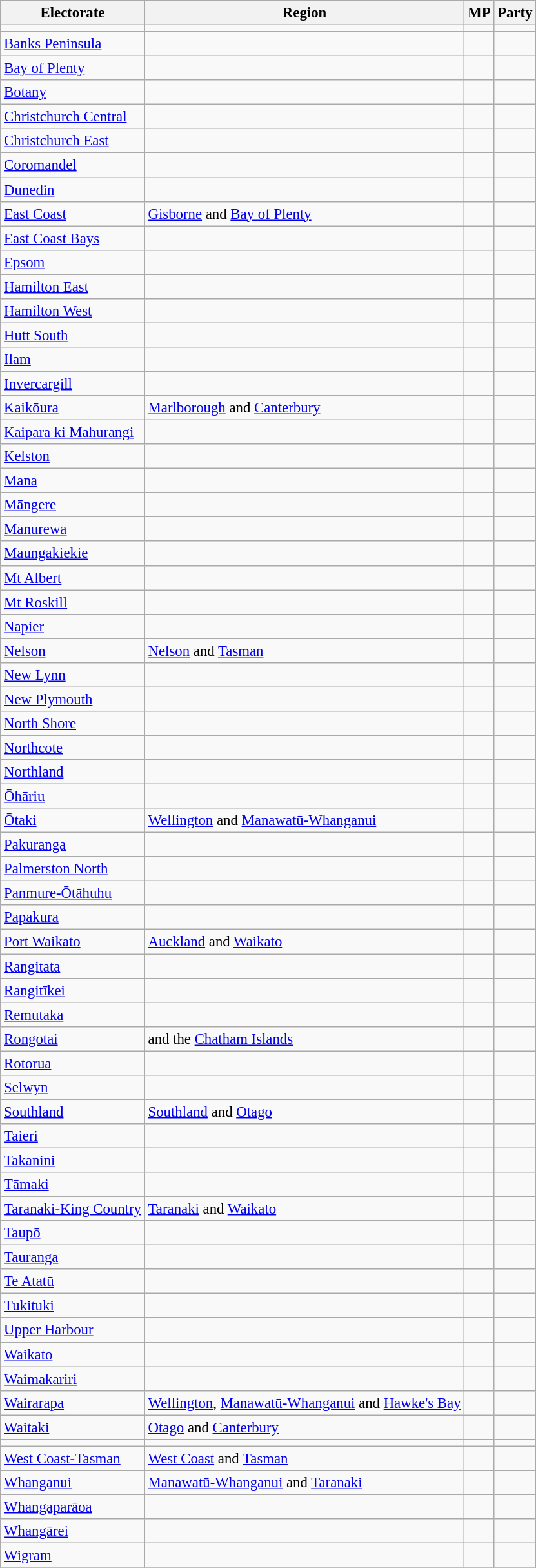<table class="sortable wikitable" style="font-size: 95%;">
<tr>
<th>Electorate</th>
<th>Region</th>
<th>MP</th>
<th colspan="2">Party</th>
</tr>
<tr>
<td></td>
<td></td>
<td></td>
<td></td>
</tr>
<tr>
<td><a href='#'>Banks Peninsula</a></td>
<td></td>
<td></td>
<td></td>
</tr>
<tr>
<td><a href='#'>Bay of Plenty</a></td>
<td></td>
<td></td>
<td></td>
</tr>
<tr>
<td><a href='#'>Botany</a></td>
<td></td>
<td></td>
<td></td>
</tr>
<tr>
<td><a href='#'>Christchurch Central</a></td>
<td></td>
<td></td>
<td></td>
</tr>
<tr>
<td><a href='#'>Christchurch East</a></td>
<td></td>
<td></td>
<td></td>
</tr>
<tr>
<td><a href='#'>Coromandel</a></td>
<td></td>
<td></td>
<td></td>
</tr>
<tr>
<td><a href='#'>Dunedin</a></td>
<td></td>
<td></td>
<td></td>
</tr>
<tr>
<td><a href='#'>East Coast</a></td>
<td data-sort-value="4.5"><a href='#'>Gisborne</a> and <a href='#'>Bay of Plenty</a></td>
<td></td>
<td></td>
</tr>
<tr>
<td><a href='#'>East Coast Bays</a></td>
<td data-sort-value="1.9"></td>
<td></td>
<td></td>
</tr>
<tr>
<td><a href='#'>Epsom</a></td>
<td></td>
<td></td>
<td></td>
</tr>
<tr>
<td><a href='#'>Hamilton East</a></td>
<td></td>
<td></td>
<td></td>
</tr>
<tr>
<td><a href='#'>Hamilton West</a></td>
<td></td>
<td></td>
<td></td>
</tr>
<tr>
<td><a href='#'>Hutt South</a></td>
<td></td>
<td></td>
<td></td>
</tr>
<tr>
<td><a href='#'>Ilam</a></td>
<td></td>
<td></td>
<td></td>
</tr>
<tr>
<td><a href='#'>Invercargill</a></td>
<td></td>
<td></td>
<td></td>
</tr>
<tr>
<td><a href='#'>Kaikōura</a></td>
<td data-sort-value="11.5"><a href='#'>Marlborough</a> and <a href='#'>Canterbury</a></td>
<td></td>
<td></td>
</tr>
<tr>
<td><a href='#'>Kaipara ki Mahurangi</a></td>
<td data-sort-value="1.9"></td>
<td></td>
<td></td>
</tr>
<tr>
<td><a href='#'>Kelston</a></td>
<td></td>
<td></td>
<td></td>
</tr>
<tr>
<td><a href='#'>Mana</a></td>
<td></td>
<td></td>
<td></td>
</tr>
<tr>
<td><a href='#'>Māngere</a></td>
<td data-sort-value="2.1"></td>
<td></td>
<td></td>
</tr>
<tr>
<td><a href='#'>Manurewa</a></td>
<td data-sort-value="2.1"></td>
<td></td>
<td></td>
</tr>
<tr>
<td><a href='#'>Maungakiekie</a></td>
<td></td>
<td></td>
<td></td>
</tr>
<tr>
<td><a href='#'>Mt Albert</a></td>
<td></td>
<td></td>
<td></td>
</tr>
<tr>
<td><a href='#'>Mt Roskill</a></td>
<td></td>
<td></td>
<td></td>
</tr>
<tr>
<td><a href='#'>Napier</a></td>
<td></td>
<td></td>
<td></td>
</tr>
<tr>
<td><a href='#'>Nelson</a></td>
<td data-sort-value="10.5"><a href='#'>Nelson</a> and <a href='#'>Tasman</a></td>
<td></td>
<td></td>
</tr>
<tr>
<td><a href='#'>New Lynn</a></td>
<td></td>
<td></td>
<td></td>
</tr>
<tr>
<td><a href='#'>New Plymouth</a></td>
<td></td>
<td></td>
<td></td>
</tr>
<tr>
<td><a href='#'>North Shore</a></td>
<td data-sort-value="1.9"></td>
<td></td>
<td></td>
</tr>
<tr>
<td><a href='#'>Northcote</a></td>
<td data-sort-value="1.9"></td>
<td></td>
<td></td>
</tr>
<tr>
<td><a href='#'>Northland</a></td>
<td></td>
<td></td>
<td></td>
</tr>
<tr>
<td><a href='#'>Ōhāriu</a></td>
<td></td>
<td></td>
<td></td>
</tr>
<tr>
<td><a href='#'>Ōtaki</a></td>
<td data-sort-value="8.6"><a href='#'>Wellington</a> and <a href='#'>Manawatū-Whanganui</a></td>
<td></td>
<td></td>
</tr>
<tr>
<td><a href='#'>Pakuranga</a></td>
<td></td>
<td></td>
<td></td>
</tr>
<tr>
<td><a href='#'>Palmerston North</a></td>
<td></td>
<td></td>
<td></td>
</tr>
<tr>
<td><a href='#'>Panmure-Ōtāhuhu</a></td>
<td data-sort-value="2.1"></td>
<td></td>
<td></td>
</tr>
<tr>
<td><a href='#'>Papakura</a></td>
<td data-sort-value="2.1"></td>
<td></td>
<td></td>
</tr>
<tr>
<td><a href='#'>Port Waikato</a></td>
<td data-sort-value="2.5"><a href='#'>Auckland</a> and <a href='#'>Waikato</a></td>
<td></td>
<td></td>
</tr>
<tr>
<td><a href='#'>Rangitata</a></td>
<td></td>
<td></td>
<td></td>
</tr>
<tr>
<td><a href='#'>Rangitīkei</a></td>
<td></td>
<td></td>
<td></td>
</tr>
<tr>
<td><a href='#'>Remutaka</a></td>
<td></td>
<td></td>
<td></td>
</tr>
<tr>
<td><a href='#'>Rongotai</a></td>
<td> and the <a href='#'>Chatham Islands</a></td>
<td></td>
<td></td>
</tr>
<tr>
<td><a href='#'>Rotorua</a></td>
<td></td>
<td></td>
<td></td>
</tr>
<tr>
<td><a href='#'>Selwyn</a></td>
<td></td>
<td></td>
<td></td>
</tr>
<tr>
<td><a href='#'>Southland</a></td>
<td data-sort-value="15.5"><a href='#'>Southland</a> and <a href='#'>Otago</a></td>
<td></td>
<td></td>
</tr>
<tr>
<td><a href='#'>Taieri</a></td>
<td></td>
<td></td>
<td></td>
</tr>
<tr>
<td><a href='#'>Takanini</a></td>
<td data-sort-value="2.1"></td>
<td></td>
<td></td>
</tr>
<tr>
<td><a href='#'>Tāmaki</a></td>
<td></td>
<td></td>
<td></td>
</tr>
<tr>
<td><a href='#'>Taranaki-King Country</a></td>
<td data-sort-value="6.9"><a href='#'>Taranaki</a> and <a href='#'>Waikato</a></td>
<td></td>
<td></td>
</tr>
<tr>
<td><a href='#'>Taupō</a></td>
<td></td>
<td></td>
<td></td>
</tr>
<tr>
<td><a href='#'>Tauranga</a></td>
<td></td>
<td></td>
<td></td>
</tr>
<tr>
<td><a href='#'>Te Atatū</a></td>
<td></td>
<td></td>
<td></td>
</tr>
<tr>
<td><a href='#'>Tukituki</a></td>
<td></td>
<td></td>
<td></td>
</tr>
<tr>
<td><a href='#'>Upper Harbour</a></td>
<td data-sort-value="1.9"></td>
<td></td>
<td></td>
</tr>
<tr>
<td><a href='#'>Waikato</a></td>
<td></td>
<td></td>
<td></td>
</tr>
<tr>
<td><a href='#'>Waimakariri</a></td>
<td></td>
<td></td>
<td></td>
</tr>
<tr>
<td><a href='#'>Wairarapa</a></td>
<td data-sort-value="8.1"><a href='#'>Wellington</a>, <a href='#'>Manawatū-Whanganui</a> and <a href='#'>Hawke's Bay</a></td>
<td></td>
<td></td>
</tr>
<tr>
<td><a href='#'>Waitaki</a></td>
<td data-sort-value="14.5"><a href='#'>Otago</a> and <a href='#'>Canterbury</a></td>
<td></td>
<td></td>
</tr>
<tr>
<td></td>
<td></td>
<td></td>
<td></td>
</tr>
<tr>
<td><a href='#'>West Coast-Tasman</a></td>
<td data-sort-value="12.5"><a href='#'>West Coast</a> and <a href='#'>Tasman</a></td>
<td></td>
<td></td>
</tr>
<tr>
<td><a href='#'>Whanganui</a></td>
<td data-sort-value="7.5"><a href='#'>Manawatū-Whanganui</a> and <a href='#'>Taranaki</a></td>
<td></td>
<td></td>
</tr>
<tr>
<td><a href='#'>Whangaparāoa</a></td>
<td data-sort-value="1.9"></td>
<td></td>
<td></td>
</tr>
<tr>
<td><a href='#'>Whangārei</a></td>
<td></td>
<td></td>
<td></td>
</tr>
<tr>
<td><a href='#'>Wigram</a></td>
<td></td>
<td></td>
<td></td>
</tr>
<tr>
</tr>
</table>
